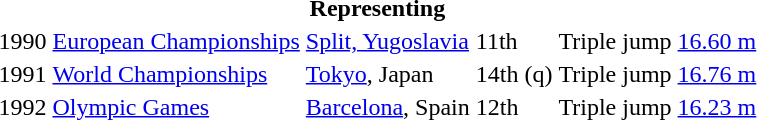<table>
<tr>
<th colspan="6">Representing </th>
</tr>
<tr>
<td>1990</td>
<td><a href='#'>European Championships</a></td>
<td><a href='#'>Split, Yugoslavia</a></td>
<td>11th</td>
<td>Triple jump</td>
<td><a href='#'>16.60 m</a></td>
</tr>
<tr>
<td>1991</td>
<td><a href='#'>World Championships</a></td>
<td><a href='#'>Tokyo</a>, Japan</td>
<td>14th (q)</td>
<td>Triple jump</td>
<td><a href='#'>16.76 m</a></td>
</tr>
<tr>
<td>1992</td>
<td><a href='#'>Olympic Games</a></td>
<td><a href='#'>Barcelona</a>, Spain</td>
<td>12th</td>
<td>Triple jump</td>
<td><a href='#'>16.23 m</a></td>
</tr>
</table>
